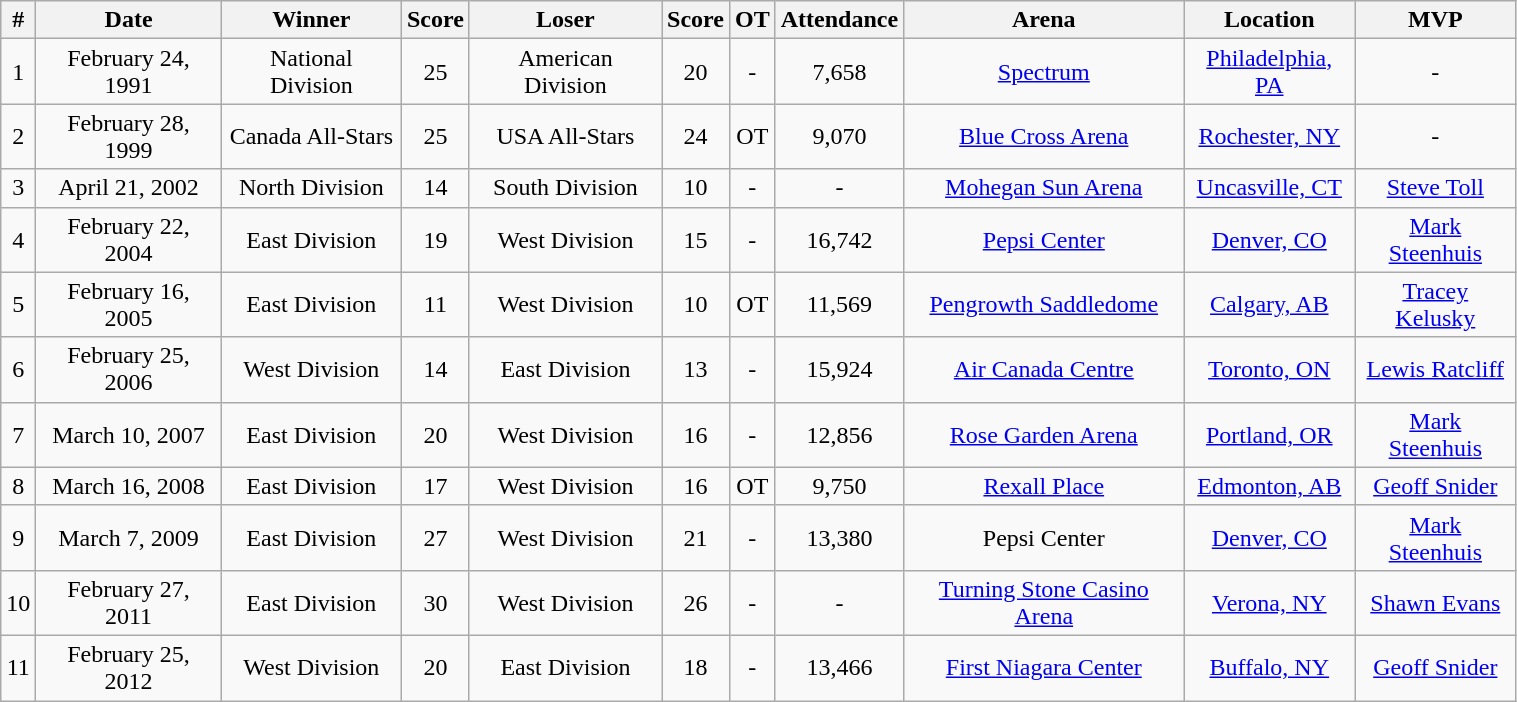<table class="wikitable" width="80%">
<tr>
<th>#</th>
<th>Date</th>
<th>Winner</th>
<th>Score</th>
<th>Loser</th>
<th>Score</th>
<th>OT</th>
<th>Attendance</th>
<th>Arena</th>
<th>Location</th>
<th>MVP</th>
</tr>
<tr align="center">
<td>1</td>
<td>February 24, 1991</td>
<td>National Division</td>
<td>25</td>
<td>American Division</td>
<td>20</td>
<td>-</td>
<td>7,658</td>
<td><a href='#'>Spectrum</a></td>
<td><a href='#'>Philadelphia, PA</a></td>
<td>-</td>
</tr>
<tr align="center">
<td>2</td>
<td>February 28, 1999</td>
<td>Canada All-Stars</td>
<td>25</td>
<td>USA All-Stars</td>
<td>24</td>
<td>OT</td>
<td>9,070</td>
<td><a href='#'>Blue Cross Arena</a></td>
<td><a href='#'>Rochester, NY</a></td>
<td>-</td>
</tr>
<tr align="center">
<td>3</td>
<td>April 21, 2002</td>
<td>North Division</td>
<td>14</td>
<td>South Division</td>
<td>10</td>
<td>-</td>
<td>-</td>
<td><a href='#'>Mohegan Sun Arena</a></td>
<td><a href='#'>Uncasville, CT</a></td>
<td><a href='#'>Steve Toll</a></td>
</tr>
<tr align="center">
<td>4</td>
<td>February 22, 2004</td>
<td>East Division</td>
<td>19</td>
<td>West Division</td>
<td>15</td>
<td>-</td>
<td>16,742</td>
<td><a href='#'>Pepsi Center</a></td>
<td><a href='#'>Denver, CO</a></td>
<td><a href='#'>Mark Steenhuis</a></td>
</tr>
<tr align="center">
<td>5</td>
<td>February 16, 2005</td>
<td>East Division</td>
<td>11</td>
<td>West Division</td>
<td>10</td>
<td>OT</td>
<td>11,569</td>
<td><a href='#'>Pengrowth Saddledome</a></td>
<td><a href='#'>Calgary, AB</a></td>
<td><a href='#'>Tracey Kelusky</a></td>
</tr>
<tr align="center">
<td>6</td>
<td>February 25, 2006</td>
<td>West Division</td>
<td>14</td>
<td>East Division</td>
<td>13</td>
<td>-</td>
<td>15,924</td>
<td><a href='#'>Air Canada Centre</a></td>
<td><a href='#'>Toronto, ON</a></td>
<td><a href='#'>Lewis Ratcliff</a></td>
</tr>
<tr align="center">
<td>7</td>
<td>March 10, 2007</td>
<td>East Division</td>
<td>20</td>
<td>West Division</td>
<td>16</td>
<td>-</td>
<td>12,856</td>
<td><a href='#'>Rose Garden Arena</a></td>
<td><a href='#'>Portland, OR</a></td>
<td><a href='#'>Mark Steenhuis</a></td>
</tr>
<tr align="center">
<td>8</td>
<td>March 16, 2008</td>
<td>East Division</td>
<td>17</td>
<td>West Division</td>
<td>16</td>
<td>OT</td>
<td>9,750</td>
<td><a href='#'>Rexall Place</a></td>
<td><a href='#'>Edmonton, AB</a></td>
<td><a href='#'>Geoff Snider</a></td>
</tr>
<tr align="center">
<td>9</td>
<td>March 7, 2009</td>
<td>East Division</td>
<td>27</td>
<td>West Division</td>
<td>21</td>
<td>-</td>
<td>13,380</td>
<td>Pepsi Center</td>
<td><a href='#'>Denver, CO</a></td>
<td><a href='#'>Mark Steenhuis</a></td>
</tr>
<tr align="center">
<td>10</td>
<td>February 27, 2011</td>
<td>East Division</td>
<td>30</td>
<td>West Division</td>
<td>26</td>
<td>-</td>
<td>-</td>
<td><a href='#'>Turning Stone Casino Arena</a></td>
<td><a href='#'>Verona, NY</a></td>
<td><a href='#'>Shawn Evans</a></td>
</tr>
<tr align="center">
<td>11</td>
<td>February 25, 2012</td>
<td>West Division</td>
<td>20</td>
<td>East Division</td>
<td>18</td>
<td>-</td>
<td>13,466</td>
<td><a href='#'>First Niagara Center</a></td>
<td><a href='#'>Buffalo, NY</a></td>
<td><a href='#'>Geoff Snider</a></td>
</tr>
</table>
